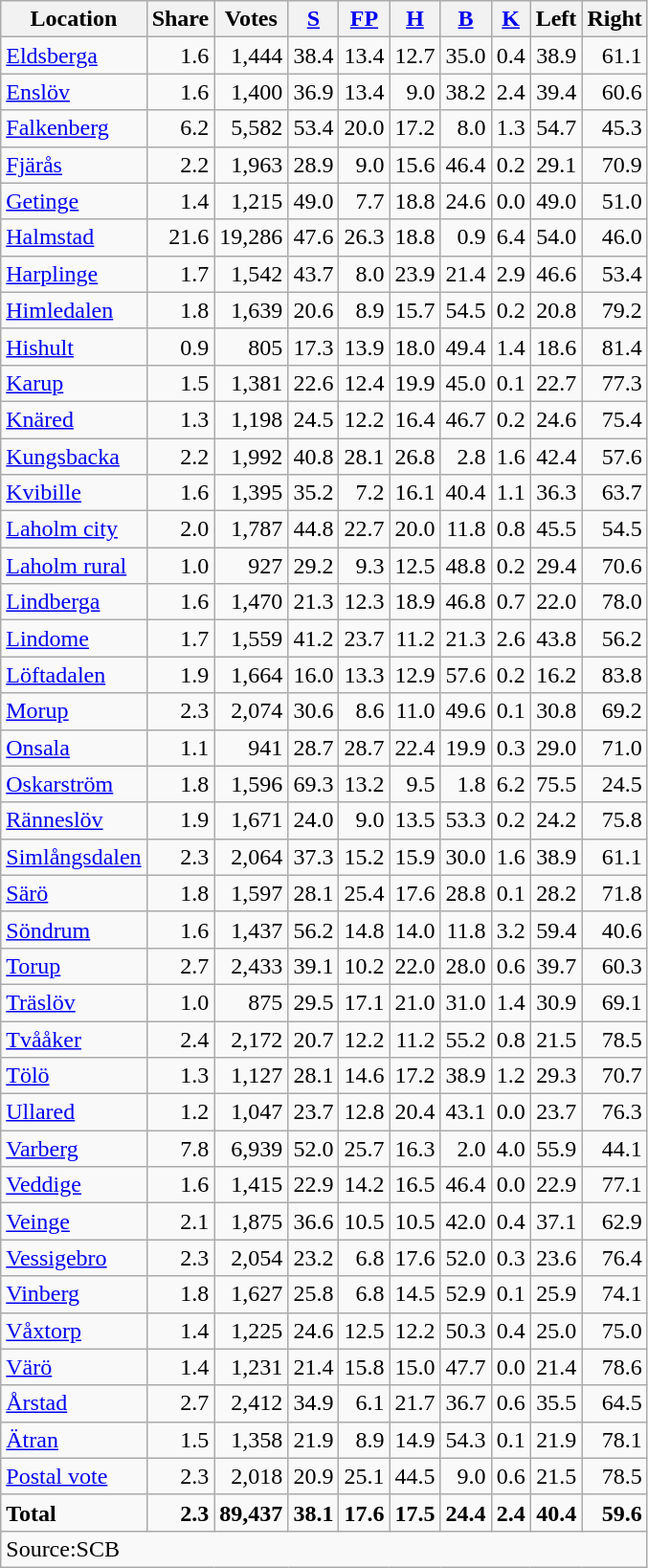<table class="wikitable sortable" style=text-align:right>
<tr>
<th>Location</th>
<th>Share</th>
<th>Votes</th>
<th><a href='#'>S</a></th>
<th><a href='#'>FP</a></th>
<th><a href='#'>H</a></th>
<th><a href='#'>B</a></th>
<th><a href='#'>K</a></th>
<th>Left</th>
<th>Right</th>
</tr>
<tr>
<td align=left><a href='#'>Eldsberga</a></td>
<td>1.6</td>
<td>1,444</td>
<td>38.4</td>
<td>13.4</td>
<td>12.7</td>
<td>35.0</td>
<td>0.4</td>
<td>38.9</td>
<td>61.1</td>
</tr>
<tr>
<td align=left><a href='#'>Enslöv</a></td>
<td>1.6</td>
<td>1,400</td>
<td>36.9</td>
<td>13.4</td>
<td>9.0</td>
<td>38.2</td>
<td>2.4</td>
<td>39.4</td>
<td>60.6</td>
</tr>
<tr>
<td align=left><a href='#'>Falkenberg</a></td>
<td>6.2</td>
<td>5,582</td>
<td>53.4</td>
<td>20.0</td>
<td>17.2</td>
<td>8.0</td>
<td>1.3</td>
<td>54.7</td>
<td>45.3</td>
</tr>
<tr>
<td align=left><a href='#'>Fjärås</a></td>
<td>2.2</td>
<td>1,963</td>
<td>28.9</td>
<td>9.0</td>
<td>15.6</td>
<td>46.4</td>
<td>0.2</td>
<td>29.1</td>
<td>70.9</td>
</tr>
<tr>
<td align=left><a href='#'>Getinge</a></td>
<td>1.4</td>
<td>1,215</td>
<td>49.0</td>
<td>7.7</td>
<td>18.8</td>
<td>24.6</td>
<td>0.0</td>
<td>49.0</td>
<td>51.0</td>
</tr>
<tr>
<td align=left><a href='#'>Halmstad</a></td>
<td>21.6</td>
<td>19,286</td>
<td>47.6</td>
<td>26.3</td>
<td>18.8</td>
<td>0.9</td>
<td>6.4</td>
<td>54.0</td>
<td>46.0</td>
</tr>
<tr>
<td align=left><a href='#'>Harplinge</a></td>
<td>1.7</td>
<td>1,542</td>
<td>43.7</td>
<td>8.0</td>
<td>23.9</td>
<td>21.4</td>
<td>2.9</td>
<td>46.6</td>
<td>53.4</td>
</tr>
<tr>
<td align=left><a href='#'>Himledalen</a></td>
<td>1.8</td>
<td>1,639</td>
<td>20.6</td>
<td>8.9</td>
<td>15.7</td>
<td>54.5</td>
<td>0.2</td>
<td>20.8</td>
<td>79.2</td>
</tr>
<tr>
<td align=left><a href='#'>Hishult</a></td>
<td>0.9</td>
<td>805</td>
<td>17.3</td>
<td>13.9</td>
<td>18.0</td>
<td>49.4</td>
<td>1.4</td>
<td>18.6</td>
<td>81.4</td>
</tr>
<tr>
<td align=left><a href='#'>Karup</a></td>
<td>1.5</td>
<td>1,381</td>
<td>22.6</td>
<td>12.4</td>
<td>19.9</td>
<td>45.0</td>
<td>0.1</td>
<td>22.7</td>
<td>77.3</td>
</tr>
<tr>
<td align=left><a href='#'>Knäred</a></td>
<td>1.3</td>
<td>1,198</td>
<td>24.5</td>
<td>12.2</td>
<td>16.4</td>
<td>46.7</td>
<td>0.2</td>
<td>24.6</td>
<td>75.4</td>
</tr>
<tr>
<td align=left><a href='#'>Kungsbacka</a></td>
<td>2.2</td>
<td>1,992</td>
<td>40.8</td>
<td>28.1</td>
<td>26.8</td>
<td>2.8</td>
<td>1.6</td>
<td>42.4</td>
<td>57.6</td>
</tr>
<tr>
<td align=left><a href='#'>Kvibille</a></td>
<td>1.6</td>
<td>1,395</td>
<td>35.2</td>
<td>7.2</td>
<td>16.1</td>
<td>40.4</td>
<td>1.1</td>
<td>36.3</td>
<td>63.7</td>
</tr>
<tr>
<td align=left><a href='#'>Laholm city</a></td>
<td>2.0</td>
<td>1,787</td>
<td>44.8</td>
<td>22.7</td>
<td>20.0</td>
<td>11.8</td>
<td>0.8</td>
<td>45.5</td>
<td>54.5</td>
</tr>
<tr>
<td align=left><a href='#'>Laholm rural</a></td>
<td>1.0</td>
<td>927</td>
<td>29.2</td>
<td>9.3</td>
<td>12.5</td>
<td>48.8</td>
<td>0.2</td>
<td>29.4</td>
<td>70.6</td>
</tr>
<tr>
<td align=left><a href='#'>Lindberga</a></td>
<td>1.6</td>
<td>1,470</td>
<td>21.3</td>
<td>12.3</td>
<td>18.9</td>
<td>46.8</td>
<td>0.7</td>
<td>22.0</td>
<td>78.0</td>
</tr>
<tr>
<td align=left><a href='#'>Lindome</a></td>
<td>1.7</td>
<td>1,559</td>
<td>41.2</td>
<td>23.7</td>
<td>11.2</td>
<td>21.3</td>
<td>2.6</td>
<td>43.8</td>
<td>56.2</td>
</tr>
<tr>
<td align=left><a href='#'>Löftadalen</a></td>
<td>1.9</td>
<td>1,664</td>
<td>16.0</td>
<td>13.3</td>
<td>12.9</td>
<td>57.6</td>
<td>0.2</td>
<td>16.2</td>
<td>83.8</td>
</tr>
<tr>
<td align=left><a href='#'>Morup</a></td>
<td>2.3</td>
<td>2,074</td>
<td>30.6</td>
<td>8.6</td>
<td>11.0</td>
<td>49.6</td>
<td>0.1</td>
<td>30.8</td>
<td>69.2</td>
</tr>
<tr>
<td align=left><a href='#'>Onsala</a></td>
<td>1.1</td>
<td>941</td>
<td>28.7</td>
<td>28.7</td>
<td>22.4</td>
<td>19.9</td>
<td>0.3</td>
<td>29.0</td>
<td>71.0</td>
</tr>
<tr>
<td align=left><a href='#'>Oskarström</a></td>
<td>1.8</td>
<td>1,596</td>
<td>69.3</td>
<td>13.2</td>
<td>9.5</td>
<td>1.8</td>
<td>6.2</td>
<td>75.5</td>
<td>24.5</td>
</tr>
<tr>
<td align=left><a href='#'>Ränneslöv</a></td>
<td>1.9</td>
<td>1,671</td>
<td>24.0</td>
<td>9.0</td>
<td>13.5</td>
<td>53.3</td>
<td>0.2</td>
<td>24.2</td>
<td>75.8</td>
</tr>
<tr>
<td align=left><a href='#'>Simlångsdalen</a></td>
<td>2.3</td>
<td>2,064</td>
<td>37.3</td>
<td>15.2</td>
<td>15.9</td>
<td>30.0</td>
<td>1.6</td>
<td>38.9</td>
<td>61.1</td>
</tr>
<tr>
<td align=left><a href='#'>Särö</a></td>
<td>1.8</td>
<td>1,597</td>
<td>28.1</td>
<td>25.4</td>
<td>17.6</td>
<td>28.8</td>
<td>0.1</td>
<td>28.2</td>
<td>71.8</td>
</tr>
<tr>
<td align=left><a href='#'>Söndrum</a></td>
<td>1.6</td>
<td>1,437</td>
<td>56.2</td>
<td>14.8</td>
<td>14.0</td>
<td>11.8</td>
<td>3.2</td>
<td>59.4</td>
<td>40.6</td>
</tr>
<tr>
<td align=left><a href='#'>Torup</a></td>
<td>2.7</td>
<td>2,433</td>
<td>39.1</td>
<td>10.2</td>
<td>22.0</td>
<td>28.0</td>
<td>0.6</td>
<td>39.7</td>
<td>60.3</td>
</tr>
<tr>
<td align=left><a href='#'>Träslöv</a></td>
<td>1.0</td>
<td>875</td>
<td>29.5</td>
<td>17.1</td>
<td>21.0</td>
<td>31.0</td>
<td>1.4</td>
<td>30.9</td>
<td>69.1</td>
</tr>
<tr>
<td align=left><a href='#'>Tvååker</a></td>
<td>2.4</td>
<td>2,172</td>
<td>20.7</td>
<td>12.2</td>
<td>11.2</td>
<td>55.2</td>
<td>0.8</td>
<td>21.5</td>
<td>78.5</td>
</tr>
<tr>
<td align=left><a href='#'>Tölö</a></td>
<td>1.3</td>
<td>1,127</td>
<td>28.1</td>
<td>14.6</td>
<td>17.2</td>
<td>38.9</td>
<td>1.2</td>
<td>29.3</td>
<td>70.7</td>
</tr>
<tr>
<td align=left><a href='#'>Ullared</a></td>
<td>1.2</td>
<td>1,047</td>
<td>23.7</td>
<td>12.8</td>
<td>20.4</td>
<td>43.1</td>
<td>0.0</td>
<td>23.7</td>
<td>76.3</td>
</tr>
<tr>
<td align=left><a href='#'>Varberg</a></td>
<td>7.8</td>
<td>6,939</td>
<td>52.0</td>
<td>25.7</td>
<td>16.3</td>
<td>2.0</td>
<td>4.0</td>
<td>55.9</td>
<td>44.1</td>
</tr>
<tr>
<td align=left><a href='#'>Veddige</a></td>
<td>1.6</td>
<td>1,415</td>
<td>22.9</td>
<td>14.2</td>
<td>16.5</td>
<td>46.4</td>
<td>0.0</td>
<td>22.9</td>
<td>77.1</td>
</tr>
<tr>
<td align=left><a href='#'>Veinge</a></td>
<td>2.1</td>
<td>1,875</td>
<td>36.6</td>
<td>10.5</td>
<td>10.5</td>
<td>42.0</td>
<td>0.4</td>
<td>37.1</td>
<td>62.9</td>
</tr>
<tr>
<td align=left><a href='#'>Vessigebro</a></td>
<td>2.3</td>
<td>2,054</td>
<td>23.2</td>
<td>6.8</td>
<td>17.6</td>
<td>52.0</td>
<td>0.3</td>
<td>23.6</td>
<td>76.4</td>
</tr>
<tr>
<td align=left><a href='#'>Vinberg</a></td>
<td>1.8</td>
<td>1,627</td>
<td>25.8</td>
<td>6.8</td>
<td>14.5</td>
<td>52.9</td>
<td>0.1</td>
<td>25.9</td>
<td>74.1</td>
</tr>
<tr>
<td align=left><a href='#'>Våxtorp</a></td>
<td>1.4</td>
<td>1,225</td>
<td>24.6</td>
<td>12.5</td>
<td>12.2</td>
<td>50.3</td>
<td>0.4</td>
<td>25.0</td>
<td>75.0</td>
</tr>
<tr>
<td align=left><a href='#'>Värö</a></td>
<td>1.4</td>
<td>1,231</td>
<td>21.4</td>
<td>15.8</td>
<td>15.0</td>
<td>47.7</td>
<td>0.0</td>
<td>21.4</td>
<td>78.6</td>
</tr>
<tr>
<td align=left><a href='#'>Årstad</a></td>
<td>2.7</td>
<td>2,412</td>
<td>34.9</td>
<td>6.1</td>
<td>21.7</td>
<td>36.7</td>
<td>0.6</td>
<td>35.5</td>
<td>64.5</td>
</tr>
<tr>
<td align=left><a href='#'>Ätran</a></td>
<td>1.5</td>
<td>1,358</td>
<td>21.9</td>
<td>8.9</td>
<td>14.9</td>
<td>54.3</td>
<td>0.1</td>
<td>21.9</td>
<td>78.1</td>
</tr>
<tr>
<td align=left><a href='#'>Postal vote</a></td>
<td>2.3</td>
<td>2,018</td>
<td>20.9</td>
<td>25.1</td>
<td>44.5</td>
<td>9.0</td>
<td>0.6</td>
<td>21.5</td>
<td>78.5</td>
</tr>
<tr>
<td align=left><strong>Total</strong></td>
<td><strong>2.3</strong></td>
<td><strong>89,437</strong></td>
<td><strong>38.1</strong></td>
<td><strong>17.6</strong></td>
<td><strong>17.5</strong></td>
<td><strong>24.4</strong></td>
<td><strong>2.4</strong></td>
<td><strong>40.4</strong></td>
<td><strong>59.6</strong></td>
</tr>
<tr>
<td align=left colspan=10>Source:SCB </td>
</tr>
</table>
